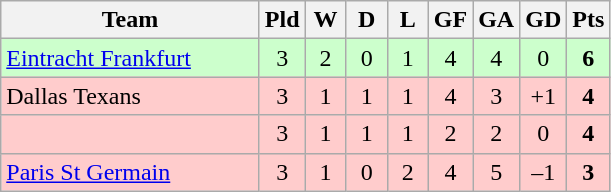<table class="wikitable" style="text-align: center;">
<tr>
<th width=165>Team</th>
<th width=20>Pld</th>
<th width=20>W</th>
<th width=20>D</th>
<th width=20>L</th>
<th width=20>GF</th>
<th width=20>GA</th>
<th width=20>GD</th>
<th width=20>Pts</th>
</tr>
<tr bgcolor= #ccffcc>
<td align=left> <a href='#'>Eintracht Frankfurt</a></td>
<td>3</td>
<td>2</td>
<td>0</td>
<td>1</td>
<td>4</td>
<td>4</td>
<td>0</td>
<td><strong>6</strong></td>
</tr>
<tr bgcolor= #ffcccc>
<td align=left> Dallas Texans</td>
<td>3</td>
<td>1</td>
<td>1</td>
<td>1</td>
<td>4</td>
<td>3</td>
<td>+1</td>
<td><strong>4</strong></td>
</tr>
<tr bgcolor= #ffcccc>
<td align=left></td>
<td>3</td>
<td>1</td>
<td>1</td>
<td>1</td>
<td>2</td>
<td>2</td>
<td>0</td>
<td><strong>4</strong></td>
</tr>
<tr bgcolor= #ffcccc>
<td align=left> <a href='#'>Paris St Germain</a></td>
<td>3</td>
<td>1</td>
<td>0</td>
<td>2</td>
<td>4</td>
<td>5</td>
<td>–1</td>
<td><strong>3</strong></td>
</tr>
</table>
